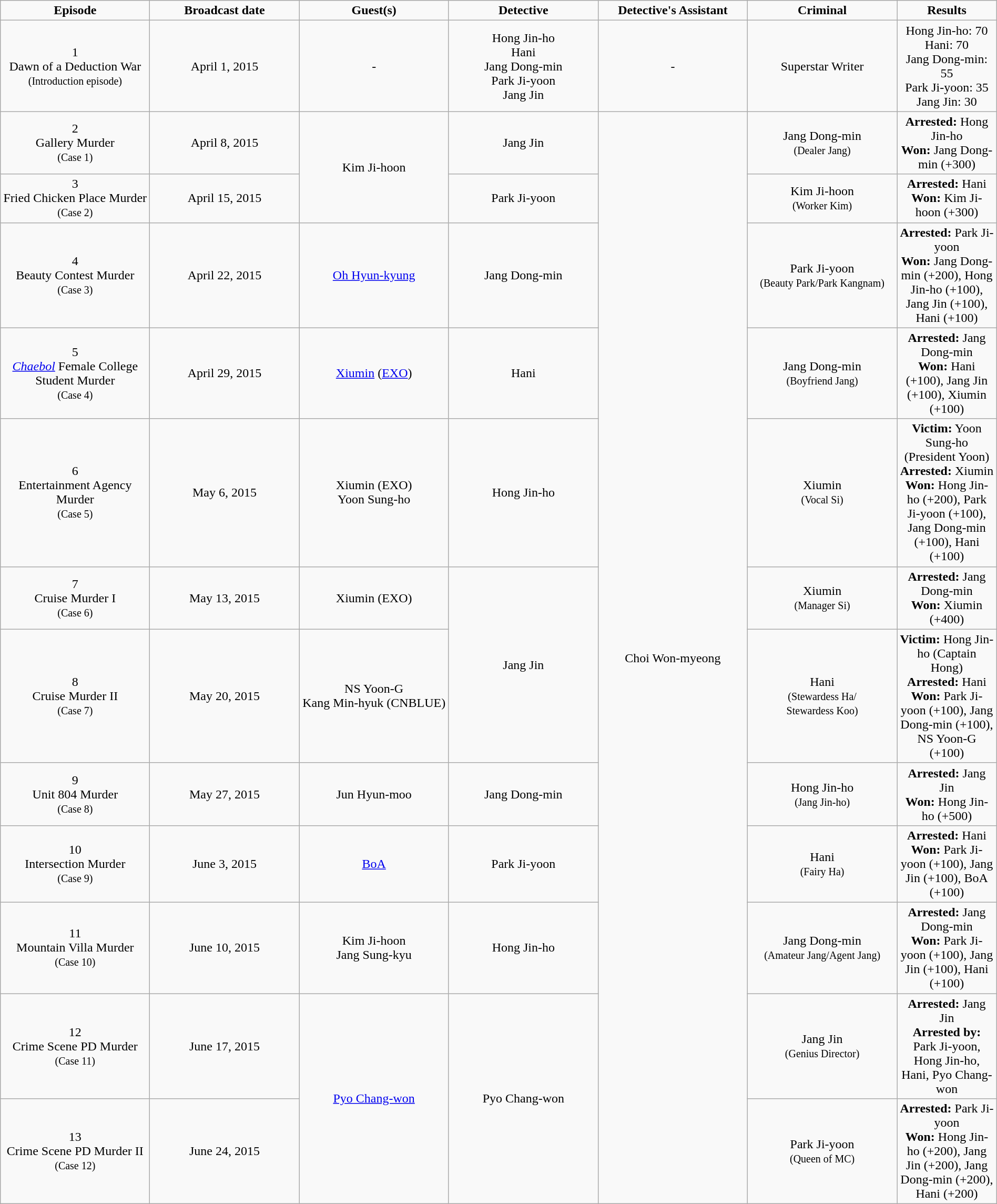<table class=wikitable width=100% style=text-align:center>
<tr>
<td width='15%'><strong>Episode</strong></td>
<td width='15%'><strong>Broadcast date</strong></td>
<td width='15%'><strong>Guest(s)</strong></td>
<td width='15%'><strong>Detective</strong></td>
<td width='15%'><strong>Detective's Assistant</strong></td>
<td width='15%'><strong>Criminal</strong></td>
<td width='40%'><strong>Results</strong></td>
</tr>
<tr>
<td>1 <br> Dawn of a Deduction War <br><small>(Introduction episode)</small></td>
<td>April 1, 2015</td>
<td>-</td>
<td>Hong Jin-ho<br>Hani<br>Jang Dong-min<br>Park Ji-yoon<br>Jang Jin</td>
<td>-</td>
<td> Superstar Writer</td>
<td> Hong Jin-ho: 70<br>Hani: 70<br>Jang Dong-min: 55<br>Park Ji-yoon: 35<br>Jang Jin: 30</td>
</tr>
<tr>
<td>2 <br> Gallery Murder <br><small>(Case 1)</small></td>
<td>April 8, 2015</td>
<td rowspan=2>Kim Ji-hoon</td>
<td>Jang Jin</td>
<td rowspan=12>Choi Won-myeong</td>
<td> Jang Dong-min <br><small>(Dealer Jang)</small> </td>
<td> <strong>Arrested:</strong> Hong Jin-ho <br><strong>Won:</strong> Jang Dong-min (+300)</td>
</tr>
<tr>
<td>3 <br> Fried Chicken Place Murder <br><small>(Case 2)</small></td>
<td>April 15, 2015</td>
<td>Park Ji-yoon</td>
<td> Kim Ji-hoon <br><small>(Worker Kim)</small></td>
<td> <strong>Arrested:</strong> Hani <br><strong>Won:</strong> Kim Ji-hoon  (+300)</td>
</tr>
<tr>
<td>4 <br> Beauty Contest Murder <br><small>(Case 3)</small></td>
<td>April 22, 2015</td>
<td><a href='#'>Oh Hyun-kyung</a></td>
<td>Jang Dong-min</td>
<td> Park Ji-yoon <br><small>(Beauty Park/Park Kangnam)</small></td>
<td> <strong>Arrested:</strong> Park Ji-yoon <br> <strong>Won:</strong> Jang Dong-min (+200), Hong Jin-ho (+100), Jang Jin (+100), Hani (+100)</td>
</tr>
<tr>
<td>5 <br> <em><a href='#'>Chaebol</a></em> Female College Student Murder <br><small>(Case 4)</small></td>
<td>April 29, 2015</td>
<td><a href='#'>Xiumin</a> (<a href='#'>EXO</a>)</td>
<td>Hani</td>
<td> Jang Dong-min <br><small>(Boyfriend Jang)</small></td>
<td> <strong>Arrested:</strong> Jang Dong-min <br> <strong>Won:</strong> Hani (+100), Jang Jin (+100), Xiumin (+100)</td>
</tr>
<tr>
<td>6 <br> Entertainment Agency Murder <br><small>(Case 5)</small></td>
<td>May 6, 2015</td>
<td>Xiumin (EXO)<br>Yoon Sung-ho</td>
<td>Hong Jin-ho</td>
<td> Xiumin <br><small>(Vocal Si)</small></td>
<td> <strong>Victim:</strong> Yoon Sung-ho (President Yoon) <br> <strong>Arrested:</strong> Xiumin <br> <strong>Won:</strong> Hong Jin-ho (+200), Park Ji-yoon (+100), Jang Dong-min (+100), Hani (+100)</td>
</tr>
<tr>
<td>7 <br> Cruise Murder I <br><small>(Case 6)</small></td>
<td>May 13, 2015</td>
<td>Xiumin (EXO)</td>
<td rowspan=2>Jang Jin</td>
<td> Xiumin <br><small>(Manager Si)</small></td>
<td> <strong>Arrested:</strong> Jang Dong-min <br> <strong>Won:</strong> Xiumin (+400)</td>
</tr>
<tr>
<td>8 <br> Cruise Murder II <br><small>(Case 7)</small></td>
<td>May 20, 2015</td>
<td>NS Yoon-G <br>Kang Min-hyuk (CNBLUE)</td>
<td> Hani <br><small>(Stewardess Ha/<br>Stewardess Koo)</small></td>
<td> <strong>Victim:</strong> Hong Jin-ho (Captain Hong) <br> <strong>Arrested:</strong> Hani <br> <strong>Won:</strong> Park Ji-yoon (+100), Jang Dong-min (+100), NS Yoon-G (+100)</td>
</tr>
<tr>
<td>9 <br> Unit 804 Murder <br><small>(Case 8)</small></td>
<td>May 27, 2015</td>
<td>Jun Hyun-moo</td>
<td>Jang Dong-min</td>
<td> Hong Jin-ho <br><small> (Jang Jin-ho) </small></td>
<td> <strong>Arrested:</strong> Jang Jin <br> <strong>Won:</strong> Hong Jin-ho (+500)</td>
</tr>
<tr>
<td>10 <br> Intersection Murder <br><small>(Case 9)</small></td>
<td>June 3, 2015</td>
<td><a href='#'>BoA</a></td>
<td>Park Ji-yoon</td>
<td> Hani <br><small> (Fairy Ha) </small></td>
<td> <strong>Arrested:</strong> Hani <br> <strong>Won:</strong> Park Ji-yoon (+100), Jang Jin (+100), BoA (+100)</td>
</tr>
<tr>
<td>11 <br> Mountain Villa Murder <br><small>(Case 10)</small></td>
<td>June 10, 2015</td>
<td>Kim Ji-hoon<br>Jang Sung-kyu</td>
<td>Hong Jin-ho</td>
<td> Jang Dong-min <br><small> (Amateur Jang/Agent Jang) </small></td>
<td> <strong>Arrested:</strong> Jang Dong-min <br> <strong>Won:</strong> Park Ji-yoon (+100), Jang Jin (+100), Hani (+100)</td>
</tr>
<tr>
<td>12 <br> Crime Scene PD Murder <br><small>(Case 11)</small></td>
<td>June 17, 2015</td>
<td rowspan=2><a href='#'>Pyo Chang-won</a></td>
<td rowspan=2>Pyo Chang-won</td>
<td> Jang Jin <br><small>(Genius Director)</small></td>
<td> <strong>Arrested:</strong> Jang Jin <br> <strong>Arrested by:</strong> Park Ji-yoon, Hong Jin-ho, Hani, Pyo Chang-won</td>
</tr>
<tr>
<td>13 <br> Crime Scene PD Murder II <br><small>(Case 12)</small></td>
<td>June 24, 2015</td>
<td> Park Ji-yoon <br><small>(Queen of MC)</small></td>
<td> <strong>Arrested:</strong> Park Ji-yoon <br> <strong>Won:</strong> Hong Jin-ho (+200), Jang Jin (+200), Jang Dong-min (+200), Hani (+200)</td>
</tr>
</table>
